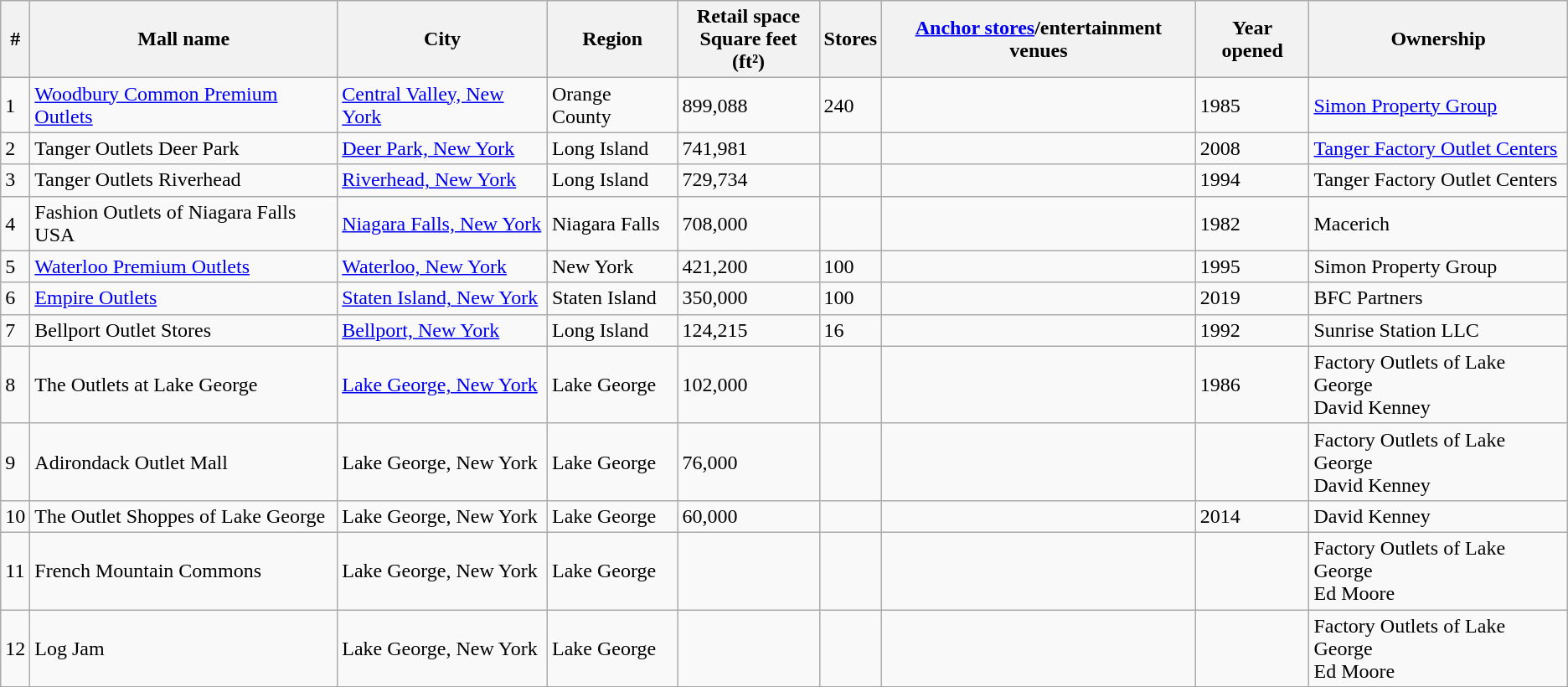<table class="wikitable sortable">
<tr>
<th data-sort-type=number>#</th>
<th>Mall name</th>
<th>City</th>
<th>Region</th>
<th>Retail space<br>Square feet (ft²)</th>
<th>Stores</th>
<th><a href='#'>Anchor stores</a>/entertainment venues</th>
<th>Year opened</th>
<th>Ownership</th>
</tr>
<tr>
<td>1</td>
<td><a href='#'>Woodbury Common Premium Outlets</a></td>
<td><a href='#'>Central Valley, New York</a></td>
<td>Orange County</td>
<td>899,088<br></td>
<td>240</td>
<td></td>
<td>1985</td>
<td><a href='#'>Simon Property Group</a></td>
</tr>
<tr>
<td>2</td>
<td>Tanger Outlets Deer Park</td>
<td><a href='#'>Deer Park, New York</a></td>
<td>Long Island</td>
<td>741,981<br></td>
<td></td>
<td></td>
<td>2008</td>
<td><a href='#'>Tanger Factory Outlet Centers</a></td>
</tr>
<tr>
<td>3</td>
<td>Tanger Outlets Riverhead</td>
<td><a href='#'>Riverhead, New York</a></td>
<td>Long Island</td>
<td>729,734<br></td>
<td></td>
<td></td>
<td>1994</td>
<td>Tanger Factory Outlet Centers</td>
</tr>
<tr>
<td>4</td>
<td>Fashion Outlets of Niagara Falls USA</td>
<td><a href='#'>Niagara Falls, New York</a></td>
<td>Niagara Falls</td>
<td>708,000<br></td>
<td></td>
<td></td>
<td>1982</td>
<td>Macerich</td>
</tr>
<tr>
<td>5</td>
<td><a href='#'>Waterloo Premium Outlets</a></td>
<td><a href='#'>Waterloo, New York</a></td>
<td>New York</td>
<td>421,200<br></td>
<td>100</td>
<td></td>
<td>1995</td>
<td>Simon Property Group</td>
</tr>
<tr>
<td>6</td>
<td><a href='#'>Empire Outlets</a></td>
<td><a href='#'>Staten Island, New York</a></td>
<td>Staten Island</td>
<td>350,000<br></td>
<td>100</td>
<td></td>
<td>2019</td>
<td>BFC Partners</td>
</tr>
<tr>
<td>7</td>
<td>Bellport Outlet Stores</td>
<td><a href='#'>Bellport, New York</a></td>
<td>Long Island</td>
<td>124,215<br></td>
<td>16</td>
<td></td>
<td>1992</td>
<td>Sunrise Station LLC</td>
</tr>
<tr>
<td>8</td>
<td>The Outlets at Lake George</td>
<td><a href='#'>Lake George, New York</a></td>
<td>Lake George</td>
<td>102,000<br></td>
<td></td>
<td></td>
<td>1986</td>
<td>Factory Outlets of Lake George<br>David Kenney</td>
</tr>
<tr>
<td>9</td>
<td>Adirondack Outlet Mall</td>
<td>Lake George, New York</td>
<td>Lake George</td>
<td>76,000<br></td>
<td></td>
<td></td>
<td></td>
<td>Factory Outlets of Lake George<br>David Kenney</td>
</tr>
<tr>
<td>10</td>
<td>The Outlet Shoppes of Lake George</td>
<td>Lake George, New York</td>
<td>Lake George</td>
<td>60,000<br></td>
<td></td>
<td></td>
<td>2014</td>
<td>David Kenney</td>
</tr>
<tr>
<td>11</td>
<td>French Mountain Commons</td>
<td>Lake George, New York</td>
<td>Lake George</td>
<td><br></td>
<td></td>
<td></td>
<td></td>
<td>Factory Outlets of Lake George<br>Ed Moore</td>
</tr>
<tr>
<td>12</td>
<td>Log Jam</td>
<td>Lake George, New York</td>
<td>Lake George</td>
<td><br></td>
<td></td>
<td></td>
<td></td>
<td>Factory Outlets of Lake George<br>Ed Moore</td>
</tr>
<tr>
</tr>
</table>
